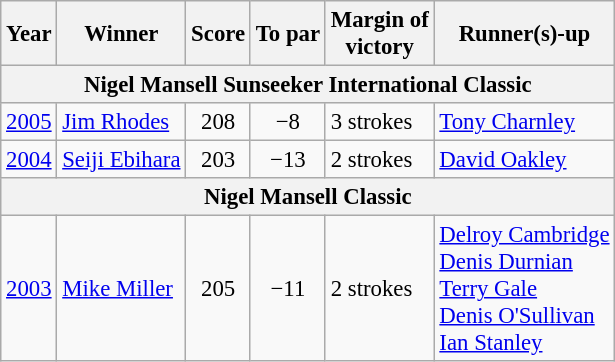<table class="wikitable" style="font-size:95%">
<tr>
<th>Year</th>
<th>Winner</th>
<th>Score</th>
<th>To par</th>
<th>Margin of<br>victory</th>
<th>Runner(s)-up</th>
</tr>
<tr>
<th colspan=7>Nigel Mansell Sunseeker International Classic</th>
</tr>
<tr>
<td><a href='#'>2005</a></td>
<td> <a href='#'>Jim Rhodes</a></td>
<td align=center>208</td>
<td align=center>−8</td>
<td>3 strokes</td>
<td> <a href='#'>Tony Charnley</a></td>
</tr>
<tr>
<td><a href='#'>2004</a></td>
<td> <a href='#'>Seiji Ebihara</a></td>
<td align=center>203</td>
<td align=center>−13</td>
<td>2 strokes</td>
<td> <a href='#'>David Oakley</a></td>
</tr>
<tr>
<th colspan=7>Nigel Mansell Classic</th>
</tr>
<tr>
<td><a href='#'>2003</a></td>
<td> <a href='#'>Mike Miller</a></td>
<td align=center>205</td>
<td align=center>−11</td>
<td>2 strokes</td>
<td> <a href='#'>Delroy Cambridge</a><br> <a href='#'>Denis Durnian</a><br> <a href='#'>Terry Gale</a><br> <a href='#'>Denis O'Sullivan</a><br> <a href='#'>Ian Stanley</a></td>
</tr>
</table>
